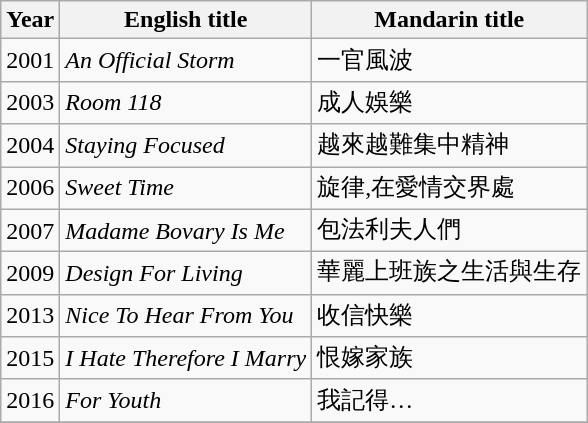<table class="wikitable sortable">
<tr>
<th>Year</th>
<th>English title</th>
<th>Mandarin title</th>
</tr>
<tr>
<td>2001</td>
<td><em>An Official Storm</em></td>
<td>一官風波</td>
</tr>
<tr>
<td>2003</td>
<td><em>Room 118</em></td>
<td>成人娛樂</td>
</tr>
<tr>
<td>2004</td>
<td><em>Staying Focused</em></td>
<td>越來越難集中精神</td>
</tr>
<tr>
<td>2006</td>
<td><em>Sweet Time</em></td>
<td>旋律,在愛情交界處</td>
</tr>
<tr>
<td>2007</td>
<td><em>Madame Bovary Is Me</em></td>
<td>包法利夫人們</td>
</tr>
<tr>
<td>2009</td>
<td><em>Design For Living</em></td>
<td>華麗上班族之生活與生存</td>
</tr>
<tr>
<td>2013</td>
<td><em>Nice To Hear From You</em></td>
<td>收信快樂</td>
</tr>
<tr>
<td>2015</td>
<td><em>I Hate Therefore I Marry</em></td>
<td>恨嫁家族</td>
</tr>
<tr>
<td>2016</td>
<td><em>For Youth</em></td>
<td>我記得…</td>
</tr>
<tr>
</tr>
</table>
